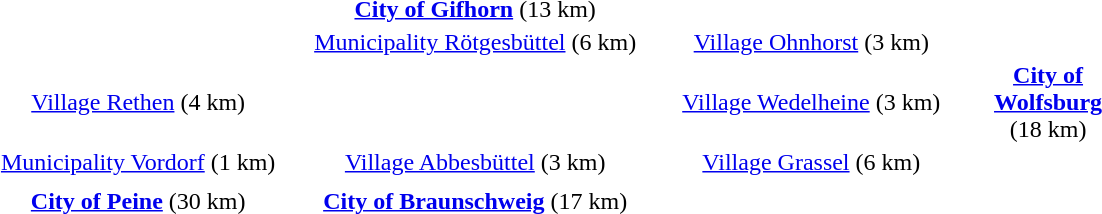<table width="60%" border="0">
<tr ---- align="center">
<td width ="10%"></td>
<td width ="10%"><strong> <a href='#'>City of Gifhorn</a> </strong> (13 km)</td>
<td width ="10%"></td>
</tr>
<tr ---- align="center">
<td width ="33%"></td>
<td width ="33%"><a href='#'>Municipality Rötgesbüttel</a> (6 km)</td>
<td width ="33%"><a href='#'>Village Ohnhorst</a> (3 km)</td>
</tr>
<tr ---- align="center">
<td width ="33%"><a href='#'>Village Rethen</a> (4 km)</td>
<td width ="33%"></td>
<td width ="33%"><a href='#'>Village Wedelheine</a> (3 km)</td>
<td width ="33%"></td>
<td width ="33%"><strong> <a href='#'>City of Wolfsburg</a> </strong> (18 km)</td>
</tr>
<tr ---- align="center">
<td width ="33%"><a href='#'>Municipality Vordorf</a> (1 km)</td>
<td width ="33%"><a href='#'>Village Abbesbüttel</a> (3 km)</td>
<td width ="33%"><a href='#'>Village Grassel</a> (6 km)</td>
</tr>
<tr ---- align="center">
<td width ="33%"></td>
<td width ="33%"></td>
<td width ="33%"></td>
</tr>
<tr ---- align="center">
<td width ="33%"><strong> <a href='#'>City of Peine</a> </strong> (30 km)</td>
<td width ="33%"><strong> <a href='#'>City of Braunschweig</a> </strong> (17 km)</td>
<td width ="33%"></td>
</tr>
</table>
